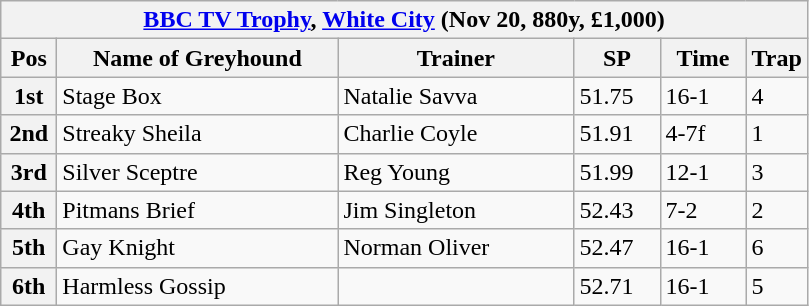<table class="wikitable">
<tr>
<th colspan="6"><a href='#'>BBC TV Trophy</a>, <a href='#'>White City</a> (Nov 20, 880y, £1,000)</th>
</tr>
<tr>
<th width=30>Pos</th>
<th width=180>Name of Greyhound</th>
<th width=150>Trainer</th>
<th width=50>SP</th>
<th width=50>Time</th>
<th width=30>Trap</th>
</tr>
<tr>
<th>1st</th>
<td>Stage Box</td>
<td>Natalie Savva</td>
<td>51.75</td>
<td>16-1</td>
<td>4</td>
</tr>
<tr>
<th>2nd</th>
<td>Streaky Sheila</td>
<td>Charlie Coyle</td>
<td>51.91</td>
<td>4-7f</td>
<td>1</td>
</tr>
<tr>
<th>3rd</th>
<td>Silver Sceptre</td>
<td>Reg Young</td>
<td>51.99</td>
<td>12-1</td>
<td>3</td>
</tr>
<tr>
<th>4th</th>
<td>Pitmans Brief</td>
<td>Jim Singleton</td>
<td>52.43</td>
<td>7-2</td>
<td>2</td>
</tr>
<tr>
<th>5th</th>
<td>Gay Knight</td>
<td>Norman Oliver</td>
<td>52.47</td>
<td>16-1</td>
<td>6</td>
</tr>
<tr>
<th>6th</th>
<td>Harmless Gossip</td>
<td></td>
<td>52.71</td>
<td>16-1</td>
<td>5</td>
</tr>
</table>
